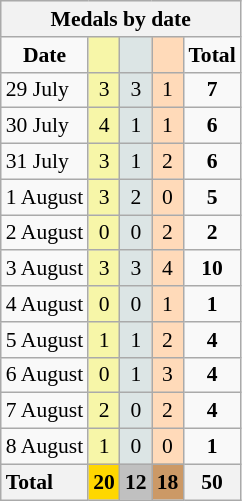<table class="wikitable" style="text-align:center;font-size:90%">
<tr style="background:#efefef;">
<th colspan=5>Medals by date</th>
</tr>
<tr>
<td><strong>Date</strong></td>
<td bgcolor=#f7f6a8></td>
<td bgcolor=#dce5e5></td>
<td bgcolor=#ffdab9></td>
<td><strong>Total</strong></td>
</tr>
<tr>
<td style="text-align:left;">29 July</td>
<td style="background:#F7F6A8;">3</td>
<td style="background:#DCE5E5;">3</td>
<td style="background:#FFDAB9;">1</td>
<td><strong>7</strong></td>
</tr>
<tr>
<td style="text-align:left;">30 July</td>
<td style="background:#F7F6A8;">4</td>
<td style="background:#DCE5E5;">1</td>
<td style="background:#FFDAB9;">1</td>
<td><strong>6</strong></td>
</tr>
<tr>
<td style="text-align:left;">31 July</td>
<td style="background:#F7F6A8;">3</td>
<td style="background:#DCE5E5;">1</td>
<td style="background:#FFDAB9;">2</td>
<td><strong>6</strong></td>
</tr>
<tr>
<td style="text-align:left;">1 August</td>
<td style="background:#F7F6A8;">3</td>
<td style="background:#DCE5E5;">2</td>
<td style="background:#FFDAB9;">0</td>
<td><strong>5</strong></td>
</tr>
<tr>
<td style="text-align:left;">2 August</td>
<td style="background:#F7F6A8;">0</td>
<td style="background:#DCE5E5;">0</td>
<td style="background:#FFDAB9;">2</td>
<td><strong>2</strong></td>
</tr>
<tr>
<td style="text-align:left;">3 August</td>
<td style="background:#F7F6A8;">3</td>
<td style="background:#DCE5E5;">3</td>
<td style="background:#FFDAB9;">4</td>
<td><strong>10</strong></td>
</tr>
<tr>
<td style="text-align:left;">4 August</td>
<td style="background:#F7F6A8;">0</td>
<td style="background:#DCE5E5;">0</td>
<td style="background:#FFDAB9;">1</td>
<td><strong>1</strong></td>
</tr>
<tr>
<td style="text-align:left;">5 August</td>
<td style="background:#F7F6A8;">1</td>
<td style="background:#DCE5E5;">1</td>
<td style="background:#FFDAB9;">2</td>
<td><strong>4</strong></td>
</tr>
<tr>
<td style="text-align:left;">6 August</td>
<td style="background:#F7F6A8;">0</td>
<td style="background:#DCE5E5;">1</td>
<td style="background:#FFDAB9;">3</td>
<td><strong>4</strong></td>
</tr>
<tr>
<td style="text-align:left;">7 August</td>
<td style="background:#F7F6A8;">2</td>
<td style="background:#DCE5E5;">0</td>
<td style="background:#FFDAB9;">2</td>
<td><strong>4</strong></td>
</tr>
<tr>
<td style="text-align:left;">8 August</td>
<td style="background:#F7F6A8;">1</td>
<td style="background:#DCE5E5;">0</td>
<td style="background:#FFDAB9;">0</td>
<td><strong>1</strong></td>
</tr>
<tr>
<th style="text-align:left;">Total</th>
<th style="background:gold;">20</th>
<th style="background:silver;">12</th>
<th style="background:#c96;">18</th>
<th>50</th>
</tr>
</table>
